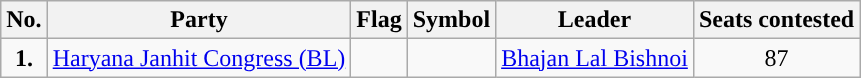<table class="wikitable">
<tr>
<th>No.</th>
<th>Party</th>
<th>Flag</th>
<th>Symbol</th>
<th>Leader</th>
<th>Seats contested</th>
</tr>
<tr>
<td ! style="text-align:center; background:"><strong>1.</strong></td>
<td style="text-align:center"><a href='#'>Haryana Janhit Congress (BL)</a></td>
<td></td>
<td></td>
<td style="text-align:center"><a href='#'>Bhajan Lal Bishnoi</a></td>
<td style="text-align:center">87</td>
</tr>
</table>
